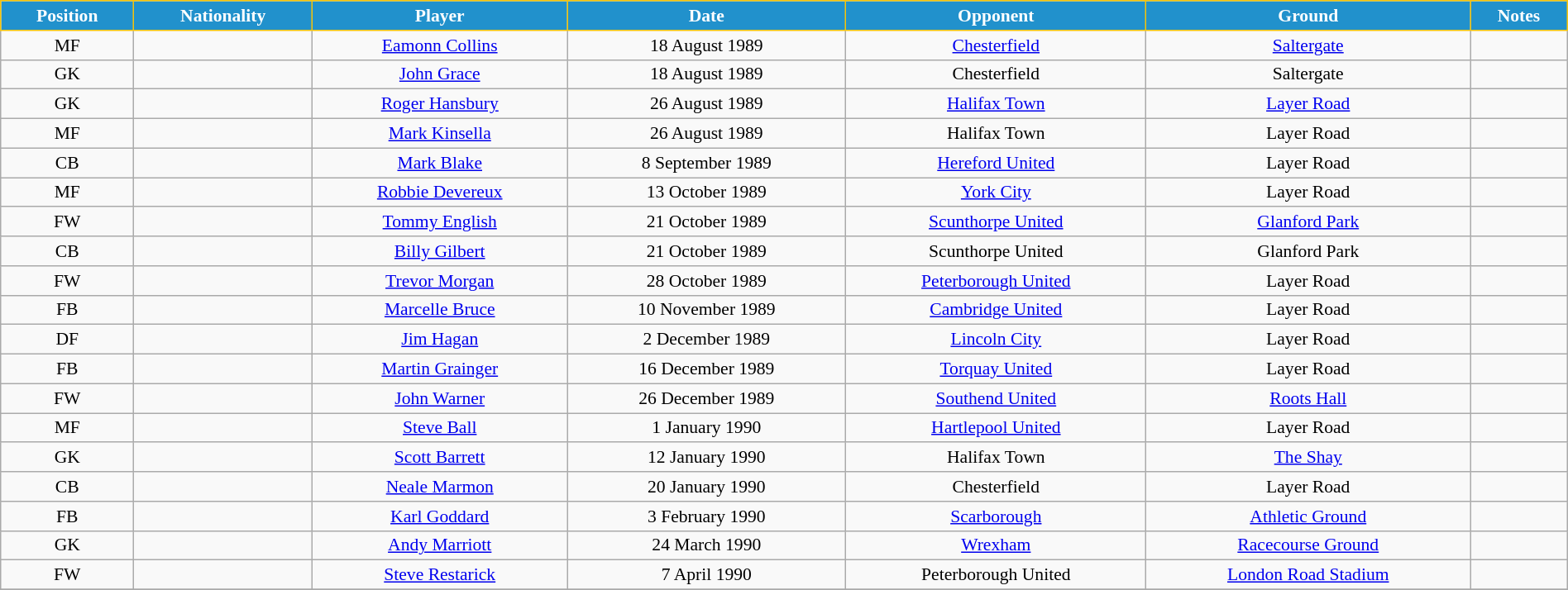<table class="wikitable" style="text-align:center; font-size:90%; width:100%;">
<tr>
<th style="background:#2191CC; color:white; border:1px solid #F7C408; text-align:center;">Position</th>
<th style="background:#2191CC; color:white; border:1px solid #F7C408; text-align:center;">Nationality</th>
<th style="background:#2191CC; color:white; border:1px solid #F7C408; text-align:center;">Player</th>
<th style="background:#2191CC; color:white; border:1px solid #F7C408; text-align:center;">Date</th>
<th style="background:#2191CC; color:white; border:1px solid #F7C408; text-align:center;">Opponent</th>
<th style="background:#2191CC; color:white; border:1px solid #F7C408; text-align:center;">Ground</th>
<th style="background:#2191CC; color:white; border:1px solid #F7C408; text-align:center;">Notes</th>
</tr>
<tr>
<td>MF</td>
<td></td>
<td><a href='#'>Eamonn Collins</a></td>
<td>18 August 1989</td>
<td><a href='#'>Chesterfield</a></td>
<td><a href='#'>Saltergate</a></td>
<td></td>
</tr>
<tr>
<td>GK</td>
<td></td>
<td><a href='#'>John Grace</a></td>
<td>18 August 1989</td>
<td>Chesterfield</td>
<td>Saltergate</td>
<td></td>
</tr>
<tr>
<td>GK</td>
<td></td>
<td><a href='#'>Roger Hansbury</a></td>
<td>26 August 1989</td>
<td><a href='#'>Halifax Town</a></td>
<td><a href='#'>Layer Road</a></td>
<td></td>
</tr>
<tr>
<td>MF</td>
<td></td>
<td><a href='#'>Mark Kinsella</a></td>
<td>26 August 1989</td>
<td>Halifax Town</td>
<td>Layer Road</td>
<td></td>
</tr>
<tr>
<td>CB</td>
<td></td>
<td><a href='#'>Mark Blake</a></td>
<td>8 September 1989</td>
<td><a href='#'>Hereford United</a></td>
<td>Layer Road</td>
<td></td>
</tr>
<tr>
<td>MF</td>
<td></td>
<td><a href='#'>Robbie Devereux</a></td>
<td>13 October 1989</td>
<td><a href='#'>York City</a></td>
<td>Layer Road</td>
<td></td>
</tr>
<tr>
<td>FW</td>
<td></td>
<td><a href='#'>Tommy English</a></td>
<td>21 October 1989</td>
<td><a href='#'>Scunthorpe United</a></td>
<td><a href='#'>Glanford Park</a></td>
<td></td>
</tr>
<tr>
<td>CB</td>
<td></td>
<td><a href='#'>Billy Gilbert</a></td>
<td>21 October 1989</td>
<td>Scunthorpe United</td>
<td>Glanford Park</td>
<td></td>
</tr>
<tr>
<td>FW</td>
<td></td>
<td><a href='#'>Trevor Morgan</a></td>
<td>28 October 1989</td>
<td><a href='#'>Peterborough United</a></td>
<td>Layer Road</td>
<td></td>
</tr>
<tr>
<td>FB</td>
<td></td>
<td><a href='#'>Marcelle Bruce</a></td>
<td>10 November 1989</td>
<td><a href='#'>Cambridge United</a></td>
<td>Layer Road</td>
<td></td>
</tr>
<tr>
<td>DF</td>
<td></td>
<td><a href='#'>Jim Hagan</a></td>
<td>2 December 1989</td>
<td><a href='#'>Lincoln City</a></td>
<td>Layer Road</td>
<td></td>
</tr>
<tr>
<td>FB</td>
<td></td>
<td><a href='#'>Martin Grainger</a></td>
<td>16 December 1989</td>
<td><a href='#'>Torquay United</a></td>
<td>Layer Road</td>
<td></td>
</tr>
<tr>
<td>FW</td>
<td></td>
<td><a href='#'>John Warner</a></td>
<td>26 December 1989</td>
<td><a href='#'>Southend United</a></td>
<td><a href='#'>Roots Hall</a></td>
<td></td>
</tr>
<tr>
<td>MF</td>
<td></td>
<td><a href='#'>Steve Ball</a></td>
<td>1 January 1990</td>
<td><a href='#'>Hartlepool United</a></td>
<td>Layer Road</td>
<td></td>
</tr>
<tr>
<td>GK</td>
<td></td>
<td><a href='#'>Scott Barrett</a></td>
<td>12 January 1990</td>
<td>Halifax Town</td>
<td><a href='#'>The Shay</a></td>
<td></td>
</tr>
<tr>
<td>CB</td>
<td></td>
<td><a href='#'>Neale Marmon</a></td>
<td>20 January 1990</td>
<td>Chesterfield</td>
<td>Layer Road</td>
<td></td>
</tr>
<tr>
<td>FB</td>
<td></td>
<td><a href='#'>Karl Goddard</a></td>
<td>3 February 1990</td>
<td><a href='#'>Scarborough</a></td>
<td><a href='#'>Athletic Ground</a></td>
<td></td>
</tr>
<tr>
<td>GK</td>
<td></td>
<td><a href='#'>Andy Marriott</a></td>
<td>24 March 1990</td>
<td><a href='#'>Wrexham</a></td>
<td><a href='#'>Racecourse Ground</a></td>
<td></td>
</tr>
<tr>
<td>FW</td>
<td></td>
<td><a href='#'>Steve Restarick</a></td>
<td>7 April 1990</td>
<td>Peterborough United</td>
<td><a href='#'>London Road Stadium</a></td>
<td></td>
</tr>
<tr>
</tr>
</table>
